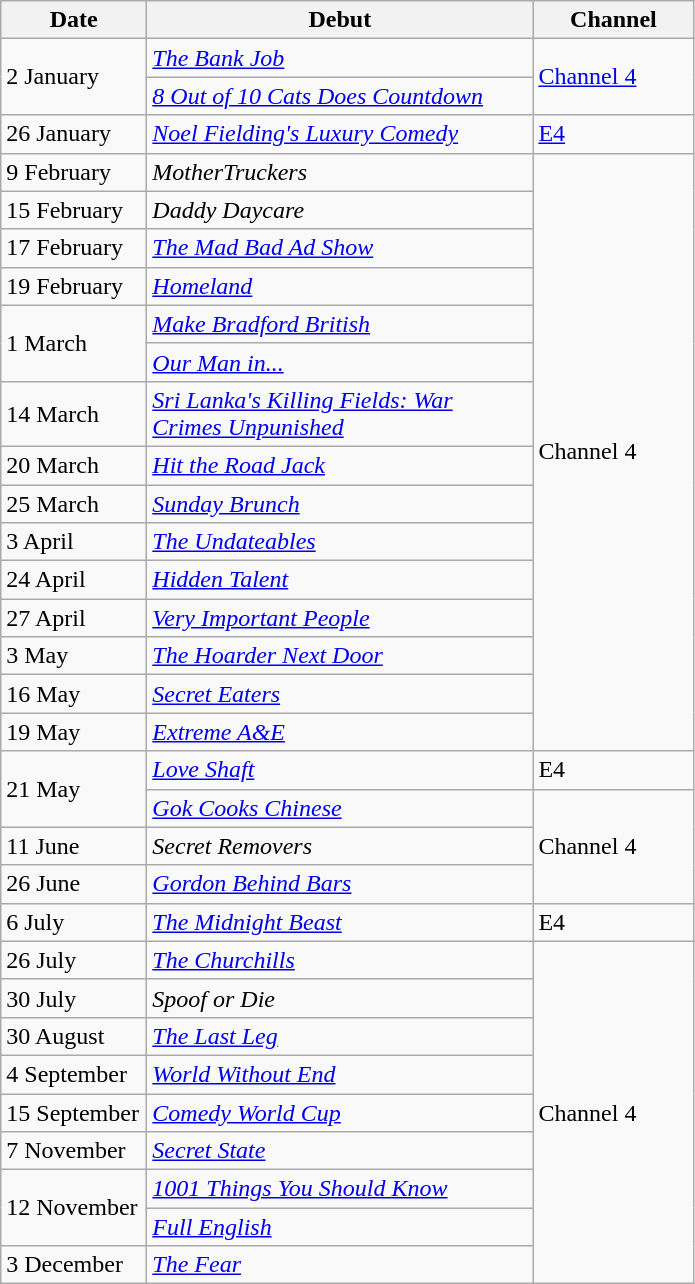<table class="wikitable">
<tr>
<th width=90>Date</th>
<th width=250>Debut</th>
<th width=100>Channel</th>
</tr>
<tr>
<td rowspan=2=>2 January</td>
<td><em><a href='#'>The Bank Job</a></em></td>
<td rowspan=2><a href='#'>Channel 4</a></td>
</tr>
<tr>
<td><em><a href='#'>8 Out of 10 Cats Does Countdown</a></em></td>
</tr>
<tr>
<td>26 January</td>
<td><em><a href='#'>Noel Fielding's Luxury Comedy</a></em></td>
<td><a href='#'>E4</a></td>
</tr>
<tr>
<td>9 February</td>
<td><em>MotherTruckers</em></td>
<td rowspan=15>Channel 4</td>
</tr>
<tr>
<td>15 February</td>
<td><em>Daddy Daycare</em></td>
</tr>
<tr>
<td>17 February</td>
<td><em><a href='#'>The Mad Bad Ad Show</a></em></td>
</tr>
<tr>
<td>19 February</td>
<td><em><a href='#'>Homeland</a></em></td>
</tr>
<tr>
<td rowspan="2">1 March</td>
<td><em><a href='#'>Make Bradford British</a></em></td>
</tr>
<tr>
<td><em><a href='#'>Our Man in...</a></em></td>
</tr>
<tr>
<td>14 March</td>
<td><em><a href='#'>Sri Lanka's Killing Fields: War Crimes Unpunished</a></em></td>
</tr>
<tr>
<td>20 March</td>
<td><em><a href='#'>Hit the Road Jack</a></em></td>
</tr>
<tr>
<td>25 March</td>
<td><em><a href='#'>Sunday Brunch</a></em></td>
</tr>
<tr>
<td>3 April</td>
<td><em><a href='#'>The Undateables</a></em></td>
</tr>
<tr>
<td>24 April</td>
<td><em><a href='#'>Hidden Talent</a></em></td>
</tr>
<tr>
<td>27 April</td>
<td><em><a href='#'>Very Important People</a></em></td>
</tr>
<tr>
<td>3 May</td>
<td><em><a href='#'>The Hoarder Next Door</a></em></td>
</tr>
<tr>
<td>16 May</td>
<td><em><a href='#'>Secret Eaters</a></em></td>
</tr>
<tr>
<td>19 May</td>
<td><em><a href='#'>Extreme A&E</a></em></td>
</tr>
<tr>
<td rowspan="2">21 May</td>
<td><em><a href='#'>Love Shaft</a></em></td>
<td>E4</td>
</tr>
<tr>
<td><em><a href='#'>Gok Cooks Chinese</a></em></td>
<td rowspan=3>Channel 4</td>
</tr>
<tr>
<td>11 June</td>
<td><em>Secret Removers</em></td>
</tr>
<tr>
<td>26 June</td>
<td><em><a href='#'>Gordon Behind Bars</a></em></td>
</tr>
<tr>
<td>6 July</td>
<td><em><a href='#'>The Midnight Beast</a></em></td>
<td>E4</td>
</tr>
<tr>
<td>26 July</td>
<td><em><a href='#'>The Churchills</a></em></td>
<td rowspan=9>Channel 4</td>
</tr>
<tr>
<td>30 July</td>
<td><em>Spoof or Die</em></td>
</tr>
<tr>
<td>30 August</td>
<td><em><a href='#'>The Last Leg</a></em></td>
</tr>
<tr>
<td>4 September</td>
<td><em><a href='#'>World Without End</a></em></td>
</tr>
<tr>
<td>15 September</td>
<td><em><a href='#'>Comedy World Cup</a></em></td>
</tr>
<tr>
<td>7 November</td>
<td><em><a href='#'>Secret State</a></em></td>
</tr>
<tr>
<td rowspan="2">12 November</td>
<td><em><a href='#'>1001 Things You Should Know</a></em></td>
</tr>
<tr>
<td><em><a href='#'>Full English</a></em></td>
</tr>
<tr>
<td>3 December</td>
<td><em><a href='#'>The Fear</a></em></td>
</tr>
</table>
